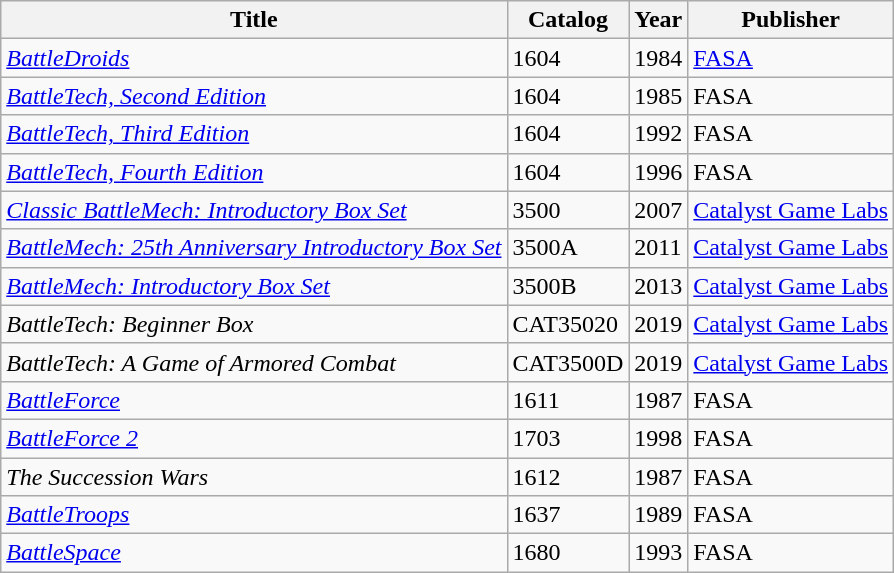<table class="wikitable sortable">
<tr>
<th scope="col">Title</th>
<th scope="col">Catalog</th>
<th scope="col">Year</th>
<th scope="col">Publisher</th>
</tr>
<tr>
<td><em><a href='#'>BattleDroids</a></em></td>
<td>1604</td>
<td>1984</td>
<td><a href='#'>FASA</a></td>
</tr>
<tr>
<td><em><a href='#'>BattleTech, Second Edition</a></em></td>
<td>1604</td>
<td>1985</td>
<td>FASA</td>
</tr>
<tr>
<td><em><a href='#'>BattleTech, Third Edition</a></em></td>
<td>1604</td>
<td>1992</td>
<td>FASA</td>
</tr>
<tr>
<td><em><a href='#'>BattleTech, Fourth Edition</a></em></td>
<td>1604</td>
<td>1996</td>
<td>FASA</td>
</tr>
<tr>
<td><em><a href='#'>Classic BattleMech: Introductory Box Set</a></em></td>
<td>3500</td>
<td>2007</td>
<td><a href='#'>Catalyst Game Labs</a></td>
</tr>
<tr>
<td><em><a href='#'>BattleMech: 25th Anniversary Introductory Box Set</a></em></td>
<td>3500A</td>
<td>2011</td>
<td><a href='#'>Catalyst Game Labs</a></td>
</tr>
<tr>
<td><em><a href='#'>BattleMech: Introductory Box Set</a></em></td>
<td>3500B</td>
<td>2013</td>
<td><a href='#'>Catalyst Game Labs</a></td>
</tr>
<tr>
<td><em>BattleTech: Beginner Box</em></td>
<td>CAT35020</td>
<td>2019</td>
<td><a href='#'>Catalyst Game Labs</a></td>
</tr>
<tr>
<td><em>BattleTech: A Game of Armored Combat</em></td>
<td>CAT3500D</td>
<td>2019</td>
<td><a href='#'>Catalyst Game Labs</a></td>
</tr>
<tr>
<td><em><a href='#'>BattleForce</a></em></td>
<td>1611</td>
<td>1987</td>
<td>FASA</td>
</tr>
<tr>
<td><em><a href='#'>BattleForce 2</a></em></td>
<td>1703</td>
<td>1998</td>
<td>FASA</td>
</tr>
<tr>
<td><em>The Succession Wars</em></td>
<td>1612</td>
<td>1987</td>
<td>FASA</td>
</tr>
<tr>
<td><em><a href='#'>BattleTroops</a></em></td>
<td>1637</td>
<td>1989</td>
<td>FASA</td>
</tr>
<tr>
<td><em><a href='#'>BattleSpace</a></em></td>
<td>1680</td>
<td>1993</td>
<td>FASA</td>
</tr>
</table>
